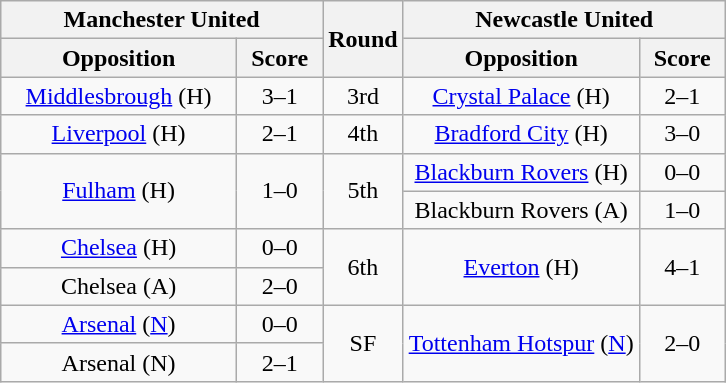<table class="wikitable" style="text-align:center;margin-left:1em;float:right">
<tr>
<th colspan="2">Manchester United</th>
<th rowspan="2" width="25">Round</th>
<th colspan="2">Newcastle United</th>
</tr>
<tr>
<th width="150">Opposition</th>
<th width="50">Score</th>
<th width="150">Opposition</th>
<th width="50">Score</th>
</tr>
<tr>
<td><a href='#'>Middlesbrough</a> (H)</td>
<td>3–1</td>
<td>3rd</td>
<td><a href='#'>Crystal Palace</a> (H)</td>
<td>2–1</td>
</tr>
<tr>
<td><a href='#'>Liverpool</a> (H)</td>
<td>2–1</td>
<td>4th</td>
<td><a href='#'>Bradford City</a> (H)</td>
<td>3–0</td>
</tr>
<tr>
<td rowspan="2"><a href='#'>Fulham</a> (H)</td>
<td rowspan="2">1–0</td>
<td rowspan="2">5th</td>
<td><a href='#'>Blackburn Rovers</a> (H)</td>
<td>0–0</td>
</tr>
<tr>
<td>Blackburn Rovers (A)</td>
<td>1–0</td>
</tr>
<tr>
<td><a href='#'>Chelsea</a> (H)</td>
<td>0–0</td>
<td rowspan="2">6th</td>
<td rowspan="2"><a href='#'>Everton</a> (H)</td>
<td rowspan="2">4–1</td>
</tr>
<tr>
<td>Chelsea (A)</td>
<td>2–0</td>
</tr>
<tr>
<td><a href='#'>Arsenal</a> (<a href='#'>N</a>)</td>
<td>0–0</td>
<td rowspan="2">SF</td>
<td rowspan="2"><a href='#'>Tottenham Hotspur</a> (<a href='#'>N</a>)</td>
<td rowspan="2">2–0</td>
</tr>
<tr>
<td>Arsenal (N)</td>
<td>2–1</td>
</tr>
</table>
